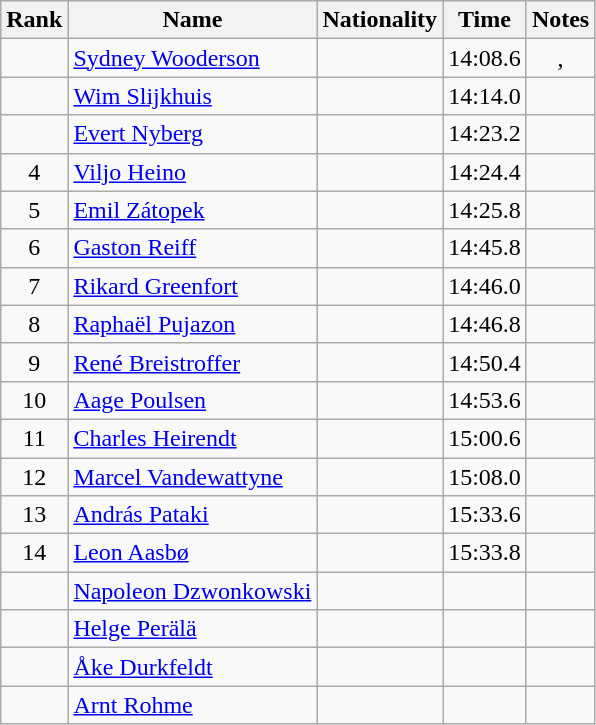<table class="wikitable sortable" style="text-align:center">
<tr>
<th>Rank</th>
<th>Name</th>
<th>Nationality</th>
<th>Time</th>
<th>Notes</th>
</tr>
<tr>
<td></td>
<td align=left><a href='#'>Sydney Wooderson</a></td>
<td align=left></td>
<td>14:08.6</td>
<td>, </td>
</tr>
<tr>
<td></td>
<td align=left><a href='#'>Wim Slijkhuis</a></td>
<td align=left></td>
<td>14:14.0</td>
<td></td>
</tr>
<tr>
<td></td>
<td align=left><a href='#'>Evert Nyberg</a></td>
<td align=left></td>
<td>14:23.2</td>
<td></td>
</tr>
<tr>
<td>4</td>
<td align=left><a href='#'>Viljo Heino</a></td>
<td align=left></td>
<td>14:24.4</td>
<td></td>
</tr>
<tr>
<td>5</td>
<td align=left><a href='#'>Emil Zátopek</a></td>
<td align=left></td>
<td>14:25.8</td>
<td></td>
</tr>
<tr>
<td>6</td>
<td align=left><a href='#'>Gaston Reiff</a></td>
<td align=left></td>
<td>14:45.8</td>
<td></td>
</tr>
<tr>
<td>7</td>
<td align=left><a href='#'>Rikard Greenfort</a></td>
<td align=left></td>
<td>14:46.0</td>
<td></td>
</tr>
<tr>
<td>8</td>
<td align=left><a href='#'>Raphaël Pujazon</a></td>
<td align=left></td>
<td>14:46.8</td>
<td></td>
</tr>
<tr>
<td>9</td>
<td align=left><a href='#'>René Breistroffer</a></td>
<td align=left></td>
<td>14:50.4</td>
<td></td>
</tr>
<tr>
<td>10</td>
<td align=left><a href='#'>Aage Poulsen</a></td>
<td align=left></td>
<td>14:53.6</td>
<td></td>
</tr>
<tr>
<td>11</td>
<td align=left><a href='#'>Charles Heirendt</a></td>
<td align=left></td>
<td>15:00.6</td>
<td></td>
</tr>
<tr>
<td>12</td>
<td align=left><a href='#'>Marcel Vandewattyne</a></td>
<td align=left></td>
<td>15:08.0</td>
<td></td>
</tr>
<tr>
<td>13</td>
<td align=left><a href='#'>András Pataki</a></td>
<td align=left></td>
<td>15:33.6</td>
<td></td>
</tr>
<tr>
<td>14</td>
<td align=left><a href='#'>Leon Aasbø</a></td>
<td align=left></td>
<td>15:33.8</td>
<td></td>
</tr>
<tr>
<td></td>
<td align=left><a href='#'>Napoleon Dzwonkowski</a></td>
<td align=left></td>
<td></td>
<td></td>
</tr>
<tr>
<td></td>
<td align=left><a href='#'>Helge Perälä</a></td>
<td align=left></td>
<td></td>
<td></td>
</tr>
<tr>
<td></td>
<td align=left><a href='#'>Åke Durkfeldt</a></td>
<td align=left></td>
<td></td>
<td></td>
</tr>
<tr>
<td></td>
<td align=left><a href='#'>Arnt Rohme</a></td>
<td align=left></td>
<td></td>
<td></td>
</tr>
</table>
